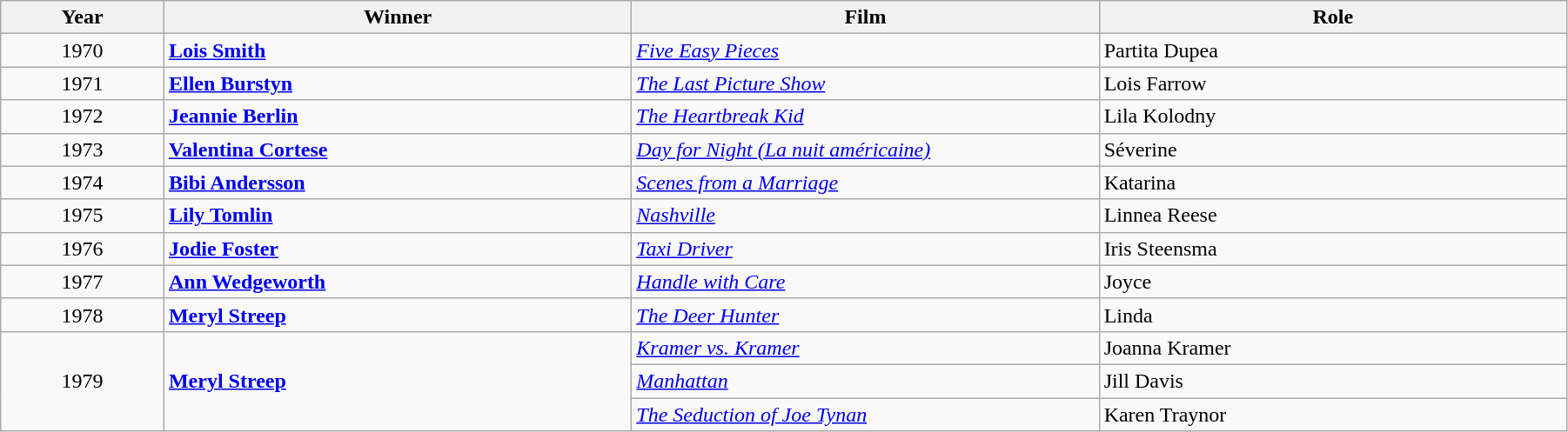<table class="wikitable" width="95%" cellpadding="5">
<tr>
<th width="100"><strong>Year</strong></th>
<th width="300"><strong>Winner</strong></th>
<th width="300"><strong>Film</strong></th>
<th width="300"><strong>Role</strong></th>
</tr>
<tr>
<td style="text-align:center;">1970</td>
<td><strong><a href='#'>Lois Smith</a></strong></td>
<td><em><a href='#'>Five Easy Pieces</a></em></td>
<td>Partita Dupea</td>
</tr>
<tr>
<td style="text-align:center;">1971</td>
<td><strong><a href='#'>Ellen Burstyn</a></strong></td>
<td><em><a href='#'>The Last Picture Show</a></em></td>
<td>Lois Farrow</td>
</tr>
<tr>
<td style="text-align:center;">1972</td>
<td><strong><a href='#'>Jeannie Berlin</a></strong></td>
<td><em><a href='#'>The Heartbreak Kid</a></em></td>
<td>Lila Kolodny</td>
</tr>
<tr>
<td style="text-align:center;">1973</td>
<td><strong><a href='#'>Valentina Cortese</a></strong></td>
<td><em><a href='#'>Day for Night (La nuit américaine)</a></em></td>
<td>Séverine</td>
</tr>
<tr>
<td style="text-align:center;">1974</td>
<td><strong><a href='#'>Bibi Andersson</a> </strong></td>
<td><em><a href='#'>Scenes from a Marriage</a></em></td>
<td>Katarina</td>
</tr>
<tr>
<td style="text-align:center;">1975</td>
<td><strong><a href='#'>Lily Tomlin</a></strong></td>
<td><em><a href='#'>Nashville</a></em></td>
<td>Linnea Reese</td>
</tr>
<tr>
<td style="text-align:center;">1976</td>
<td><strong><a href='#'>Jodie Foster</a></strong></td>
<td><em><a href='#'>Taxi Driver</a></em></td>
<td>Iris Steensma</td>
</tr>
<tr>
<td style="text-align:center;">1977</td>
<td><strong><a href='#'>Ann Wedgeworth</a></strong></td>
<td><em><a href='#'>Handle with Care</a></em></td>
<td>Joyce</td>
</tr>
<tr>
<td style="text-align:center;">1978</td>
<td><strong><a href='#'>Meryl Streep</a></strong></td>
<td><em><a href='#'>The Deer Hunter</a></em></td>
<td>Linda</td>
</tr>
<tr>
<td rowspan="3" style="text-align:center;">1979</td>
<td rowspan="3"><strong><a href='#'>Meryl Streep</a></strong></td>
<td><em><a href='#'>Kramer vs. Kramer</a></em></td>
<td>Joanna Kramer</td>
</tr>
<tr>
<td><em><a href='#'>Manhattan</a></em></td>
<td>Jill Davis</td>
</tr>
<tr>
<td><em><a href='#'>The Seduction of Joe Tynan</a></em></td>
<td>Karen Traynor</td>
</tr>
</table>
